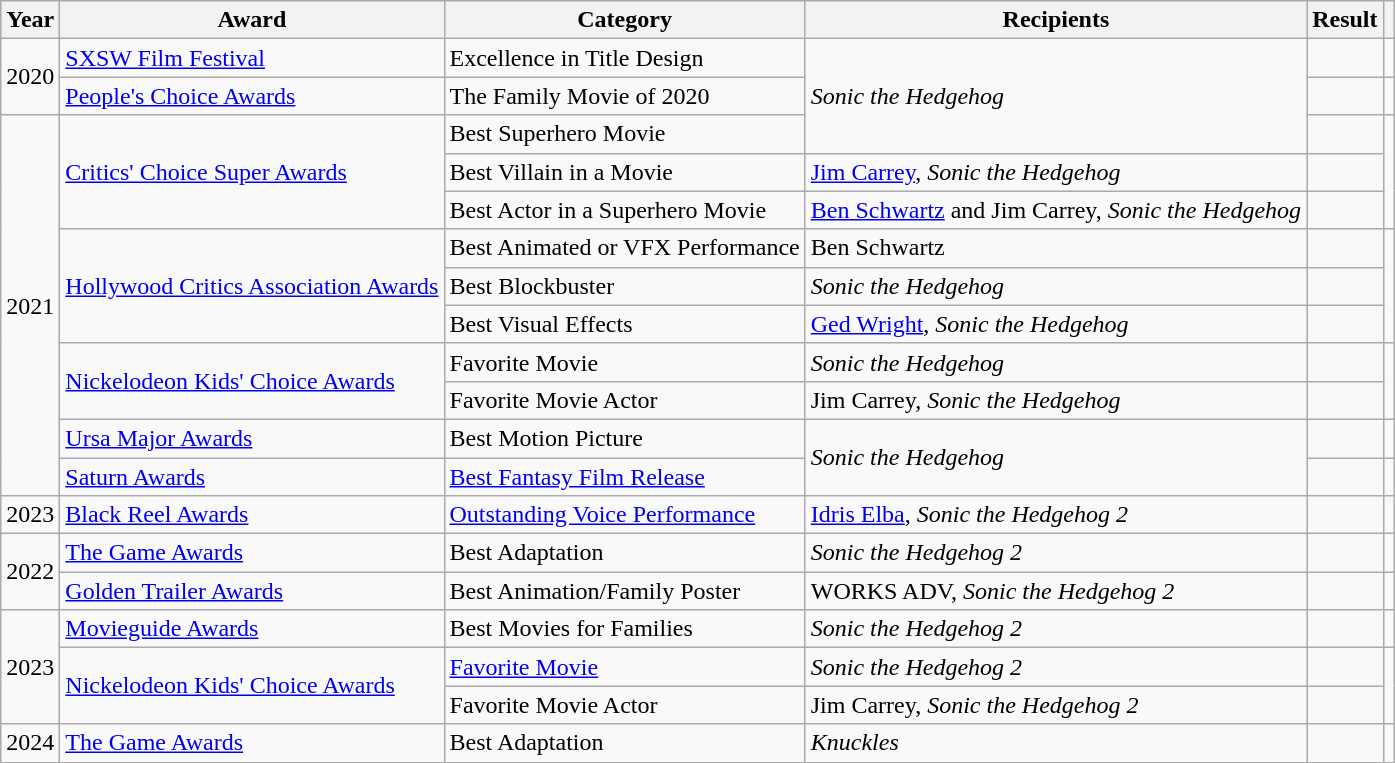<table class="wikitable sortable plainrowheaders">
<tr>
<th>Year</th>
<th>Award</th>
<th>Category</th>
<th>Recipients</th>
<th>Result</th>
<th></th>
</tr>
<tr>
<td rowspan="2">2020</td>
<td><a href='#'>SXSW Film Festival</a></td>
<td>Excellence in Title Design</td>
<td rowspan="3"><em>Sonic the Hedgehog</em></td>
<td></td>
<td></td>
</tr>
<tr>
<td><a href='#'>People's Choice Awards</a></td>
<td>The Family Movie of 2020</td>
<td></td>
<td></td>
</tr>
<tr>
<td rowspan="10">2021</td>
<td rowspan="3"><a href='#'>Critics' Choice Super Awards</a></td>
<td>Best Superhero Movie</td>
<td></td>
<td rowspan="3"></td>
</tr>
<tr>
<td>Best Villain in a Movie</td>
<td><a href='#'>Jim Carrey</a>, <em>Sonic the Hedgehog</em></td>
<td></td>
</tr>
<tr>
<td>Best Actor in a Superhero Movie</td>
<td><a href='#'>Ben Schwartz</a> and Jim Carrey, <em>Sonic the Hedgehog</em></td>
<td></td>
</tr>
<tr>
<td rowspan="3"><a href='#'>Hollywood Critics Association Awards</a></td>
<td>Best Animated or VFX Performance</td>
<td>Ben Schwartz</td>
<td></td>
<td rowspan="3"></td>
</tr>
<tr>
<td>Best Blockbuster</td>
<td><em>Sonic the Hedgehog</em></td>
<td></td>
</tr>
<tr>
<td>Best Visual Effects</td>
<td><a href='#'>Ged Wright</a>, <em>Sonic the Hedgehog</em></td>
<td></td>
</tr>
<tr>
<td rowspan="2"><a href='#'>Nickelodeon Kids' Choice Awards</a></td>
<td>Favorite Movie</td>
<td><em>Sonic the Hedgehog</em></td>
<td></td>
<td rowspan="2"></td>
</tr>
<tr>
<td>Favorite Movie Actor</td>
<td>Jim Carrey, <em>Sonic the Hedgehog</em></td>
<td></td>
</tr>
<tr>
<td><a href='#'>Ursa Major Awards</a></td>
<td>Best Motion Picture</td>
<td rowspan="2"><em>Sonic the Hedgehog</em></td>
<td></td>
<td></td>
</tr>
<tr>
<td><a href='#'>Saturn Awards</a></td>
<td><a href='#'>Best Fantasy Film Release</a></td>
<td></td>
<td></td>
</tr>
<tr>
<td>2023</td>
<td><a href='#'>Black Reel Awards</a></td>
<td><a href='#'>Outstanding Voice Performance</a></td>
<td data-sort-value="Elba, Idris"><a href='#'>Idris Elba</a>, <em>Sonic the Hedgehog 2</em></td>
<td></td>
<td><br></td>
</tr>
<tr>
<td rowspan="2">2022</td>
<td><a href='#'>The Game Awards</a></td>
<td>Best Adaptation</td>
<td><em>Sonic the Hedgehog 2</em></td>
<td></td>
<td></td>
</tr>
<tr>
<td><a href='#'>Golden Trailer Awards</a></td>
<td>Best Animation/Family Poster</td>
<td>WORKS ADV, <em>Sonic the Hedgehog 2</em></td>
<td></td>
<td><br></td>
</tr>
<tr>
<td rowspan="3">2023</td>
<td><a href='#'>Movieguide Awards</a></td>
<td>Best Movies for Families</td>
<td><em>Sonic the Hedgehog 2</em></td>
<td></td>
<td></td>
</tr>
<tr>
<td rowspan="2"><a href='#'>Nickelodeon Kids' Choice Awards</a></td>
<td><a href='#'>Favorite Movie</a></td>
<td><em>Sonic the Hedgehog 2</em></td>
<td></td>
<td rowspan=2></td>
</tr>
<tr>
<td>Favorite Movie Actor</td>
<td data-sort-value="Carrey, Jim">Jim Carrey, <em>Sonic the Hedgehog 2</em></td>
<td></td>
</tr>
<tr>
<td>2024</td>
<td><a href='#'>The Game Awards</a></td>
<td>Best Adaptation</td>
<td><em>Knuckles</em></td>
<td></td>
<td></td>
</tr>
</table>
